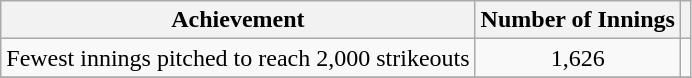<table class="wikitable" margin: 5px; text-align: center;>
<tr>
<th>Achievement</th>
<th>Number of Innings</th>
<th></th>
</tr>
<tr>
<td>Fewest innings pitched to reach 2,000 strikeouts</td>
<td align="center">1,626</td>
<td></td>
</tr>
<tr>
</tr>
</table>
